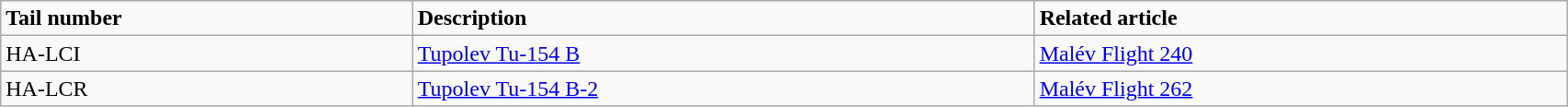<table class="wikitable" width="90%">
<tr>
<td><strong>Tail number</strong></td>
<td><strong>Description</strong></td>
<td><strong>Related article</strong></td>
</tr>
<tr>
<td>HA-LCI</td>
<td><a href='#'>Tupolev Tu-154 B</a></td>
<td><a href='#'>Malév Flight 240</a></td>
</tr>
<tr>
<td>HA-LCR</td>
<td><a href='#'>Tupolev Tu-154 B-2</a></td>
<td><a href='#'>Malév Flight 262</a></td>
</tr>
</table>
